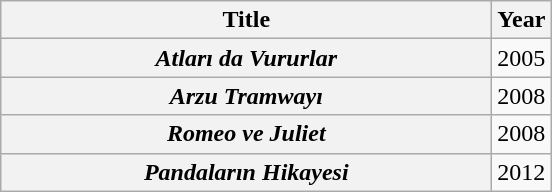<table class="wikitable sortable plainrowheaders" style="text-align: center;">
<tr>
<th scope="col" style="width: 20em;">Title</th>
<th scope="col">Year</th>
</tr>
<tr>
<th scope="row"><em>Atları da Vururlar</em></th>
<td>2005</td>
</tr>
<tr>
<th scope="row"><em>Arzu Tramwayı</em></th>
<td>2008</td>
</tr>
<tr>
<th scope="row"><em>Romeo ve Juliet</em></th>
<td>2008</td>
</tr>
<tr>
<th scope="row"><em>Pandaların Hikayesi</em></th>
<td>2012</td>
</tr>
</table>
